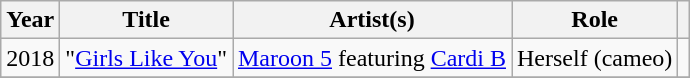<table class="wikitable sortable">
<tr>
<th>Year</th>
<th>Title</th>
<th>Artist(s)</th>
<th>Role</th>
<th scope="col"></th>
</tr>
<tr>
<td>2018</td>
<td>"<a href='#'>Girls Like You</a>" </td>
<td><a href='#'>Maroon 5</a> featuring <a href='#'>Cardi B</a></td>
<td>Herself (cameo)</td>
<td></td>
</tr>
<tr>
</tr>
</table>
